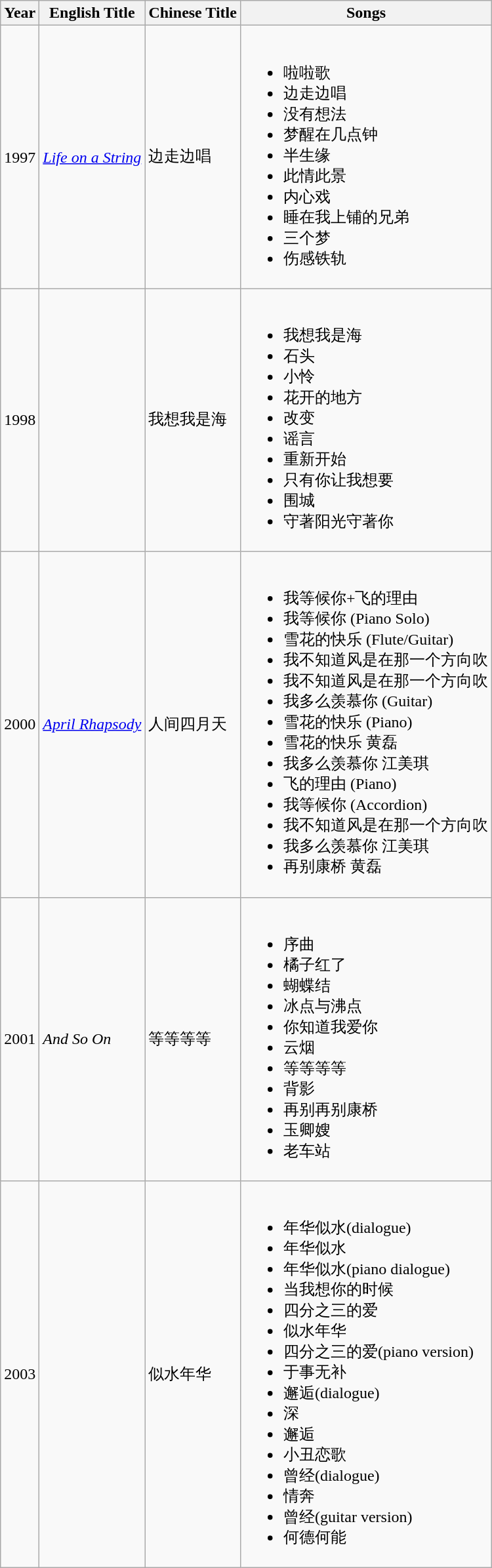<table class="wikitable">
<tr>
<th>Year</th>
<th>English Title</th>
<th>Chinese Title</th>
<th>Songs</th>
</tr>
<tr>
<td>1997</td>
<td><em><a href='#'>Life on a String</a></em></td>
<td>边走边唱</td>
<td><br><ul><li>啦啦歌</li><li>边走边唱</li><li>没有想法</li><li>梦醒在几点钟</li><li>半生缘</li><li>此情此景</li><li>内心戏</li><li>睡在我上铺的兄弟</li><li>三个梦</li><li>伤感铁轨</li></ul></td>
</tr>
<tr>
<td>1998</td>
<td></td>
<td>我想我是海</td>
<td><br><ul><li>我想我是海</li><li>石头</li><li>小怜</li><li>花开的地方</li><li>改变</li><li>谣言</li><li>重新开始</li><li>只有你让我想要</li><li>围城</li><li>守著阳光守著你</li></ul></td>
</tr>
<tr>
<td>2000</td>
<td><em><a href='#'>April Rhapsody</a></em></td>
<td>人间四月天</td>
<td><br><ul><li>我等候你+飞的理由</li><li>我等候你 (Piano Solo)</li><li>雪花的快乐 (Flute/Guitar)</li><li>我不知道风是在那一个方向吹</li><li>我不知道风是在那一个方向吹</li><li>我多么羡慕你 (Guitar)</li><li>雪花的快乐 (Piano)</li><li>雪花的快乐 黄磊</li><li>我多么羡慕你 江美琪</li><li>飞的理由 (Piano)</li><li>我等候你 (Accordion)</li><li>我不知道风是在那一个方向吹</li><li>我多么羡慕你 江美琪</li><li>再别康桥 黄磊</li></ul></td>
</tr>
<tr>
<td>2001</td>
<td><em>And So On</em></td>
<td>等等等等</td>
<td><br><ul><li>序曲</li><li>橘子红了</li><li>蝴蝶结</li><li>冰点与沸点</li><li>你知道我爱你</li><li>云烟</li><li>等等等等</li><li>背影</li><li>再别再别康桥</li><li>玉卿嫂</li><li>老车站</li></ul></td>
</tr>
<tr>
<td>2003</td>
<td></td>
<td>似水年华</td>
<td><br><ul><li>年华似水(dialogue)</li><li>年华似水</li><li>年华似水(piano dialogue)</li><li>当我想你的时候</li><li>四分之三的爱</li><li>似水年华</li><li>四分之三的爱(piano version)</li><li>于事无补</li><li>邂逅(dialogue)</li><li>深</li><li>邂逅</li><li>小丑恋歌</li><li>曾经(dialogue)</li><li>情奔</li><li>曾经(guitar version)</li><li>何德何能</li></ul></td>
</tr>
</table>
